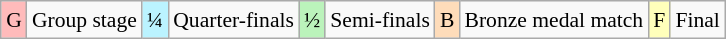<table class="wikitable" style="margin:0.5em auto; font-size:90%; line-height:1.25em;">
<tr>
<td bgcolor="#FFBBBB" align=center>G</td>
<td>Group stage</td>
<td bgcolor="#BBF3FF" align=center>¼</td>
<td>Quarter-finals</td>
<td bgcolor="#BBF3BB" align=center>½</td>
<td>Semi-finals</td>
<td bgcolor="#FEDCBA" align=center>B</td>
<td>Bronze medal match</td>
<td bgcolor="#FFFFBB" align=center>F</td>
<td>Final</td>
</tr>
</table>
